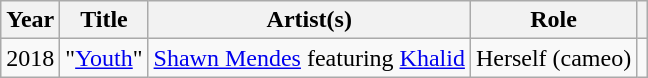<table class="wikitable">
<tr>
<th>Year</th>
<th>Title</th>
<th>Artist(s)</th>
<th>Role</th>
<th scope="col"></th>
</tr>
<tr>
<td>2018</td>
<td>"<a href='#'>Youth</a>"</td>
<td><a href='#'>Shawn Mendes</a> featuring <a href='#'>Khalid</a></td>
<td>Herself (cameo)</td>
<td></td>
</tr>
</table>
